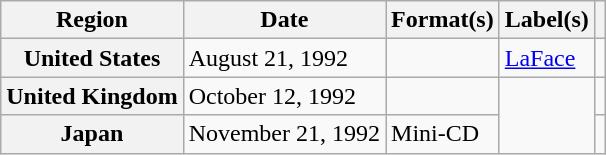<table class="wikitable plainrowheaders">
<tr>
<th scope="col">Region</th>
<th scope="col">Date</th>
<th scope="col">Format(s)</th>
<th scope="col">Label(s)</th>
<th scope="col"></th>
</tr>
<tr>
<th scope="row">United States</th>
<td>August 21, 1992</td>
<td></td>
<td><a href='#'>LaFace</a></td>
<td></td>
</tr>
<tr>
<th scope="row">United Kingdom</th>
<td>October 12, 1992</td>
<td></td>
<td rowspan="2"></td>
<td></td>
</tr>
<tr>
<th scope="row">Japan</th>
<td>November 21, 1992</td>
<td>Mini-CD</td>
<td></td>
</tr>
</table>
